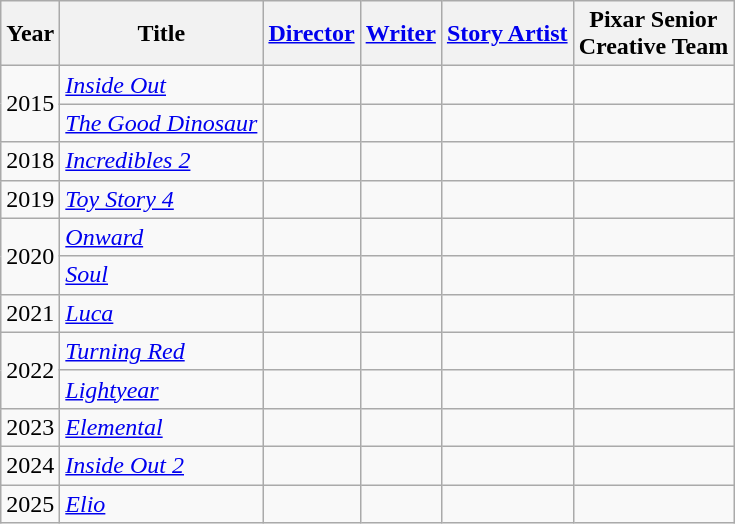<table class="wikitable">
<tr>
<th>Year</th>
<th>Title</th>
<th><a href='#'>Director</a></th>
<th><a href='#'>Writer</a></th>
<th><a href='#'>Story Artist</a></th>
<th>Pixar Senior<br>Creative Team</th>
</tr>
<tr>
<td rowspan=2>2015</td>
<td><em><a href='#'>Inside Out</a></em></td>
<td></td>
<td></td>
<td></td>
<td></td>
</tr>
<tr>
<td><em><a href='#'>The Good Dinosaur</a></em></td>
<td></td>
<td></td>
<td></td>
<td></td>
</tr>
<tr>
<td>2018</td>
<td><em><a href='#'>Incredibles 2</a></em></td>
<td></td>
<td></td>
<td></td>
<td></td>
</tr>
<tr>
<td>2019</td>
<td><em><a href='#'>Toy Story 4</a></em></td>
<td></td>
<td></td>
<td></td>
<td></td>
</tr>
<tr>
<td rowspan=2>2020</td>
<td><em><a href='#'>Onward</a></em></td>
<td></td>
<td></td>
<td></td>
<td></td>
</tr>
<tr>
<td><em><a href='#'>Soul</a></em></td>
<td></td>
<td></td>
<td></td>
<td></td>
</tr>
<tr>
<td>2021</td>
<td><em><a href='#'>Luca</a></em></td>
<td></td>
<td></td>
<td></td>
<td></td>
</tr>
<tr>
<td rowspan=2>2022</td>
<td><em><a href='#'>Turning Red</a></em></td>
<td></td>
<td></td>
<td></td>
<td></td>
</tr>
<tr>
<td><em><a href='#'>Lightyear</a></em></td>
<td></td>
<td></td>
<td></td>
<td></td>
</tr>
<tr>
<td>2023</td>
<td><em><a href='#'>Elemental</a></em></td>
<td></td>
<td></td>
<td></td>
<td></td>
</tr>
<tr>
<td>2024</td>
<td><em><a href='#'>Inside Out 2</a></em></td>
<td></td>
<td></td>
<td></td>
<td></td>
</tr>
<tr>
<td>2025</td>
<td><em><a href='#'>Elio</a></em></td>
<td></td>
<td></td>
<td></td>
<td></td>
</tr>
</table>
